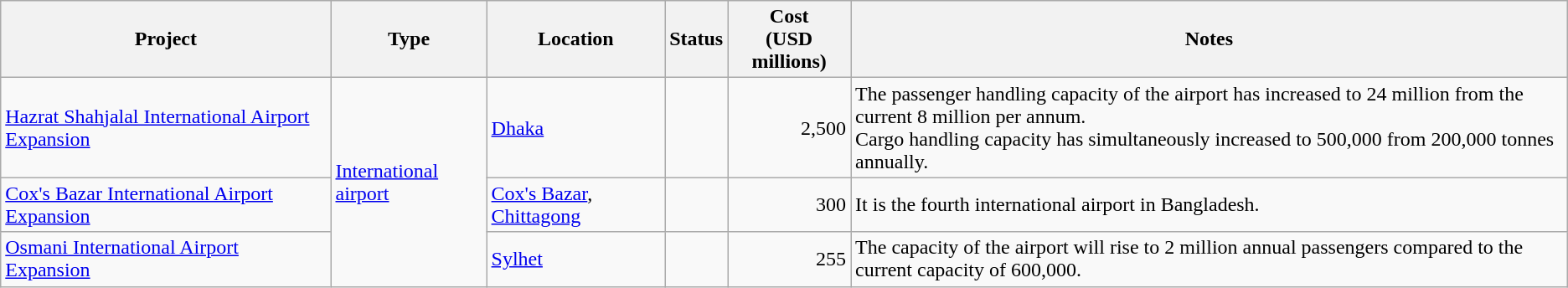<table class="wikitable">
<tr>
<th>Project</th>
<th>Type</th>
<th>Location</th>
<th>Status</th>
<th>Cost<br>(USD millions)</th>
<th>Notes</th>
</tr>
<tr>
<td><a href='#'>Hazrat Shahjalal International Airport Expansion</a></td>
<td rowspan=3><a href='#'>International airport</a></td>
<td><a href='#'>Dhaka</a></td>
<td></td>
<td align=right>2,500</td>
<td>The passenger handling capacity of the airport has increased to 24 million from the current 8 million per annum.<br>Cargo handling capacity has simultaneously increased to 500,000 from 200,000 tonnes annually.</td>
</tr>
<tr>
<td><a href='#'>Cox's Bazar International Airport Expansion</a></td>
<td><a href='#'>Cox's Bazar</a>, <a href='#'>Chittagong</a></td>
<td></td>
<td align=right>300</td>
<td>It is the fourth international airport in Bangladesh.</td>
</tr>
<tr>
<td><a href='#'>Osmani International Airport Expansion</a></td>
<td><a href='#'>Sylhet</a></td>
<td></td>
<td align=right>255</td>
<td>The capacity of the airport will rise to 2 million annual passengers compared to the current capacity of 600,000.</td>
</tr>
</table>
